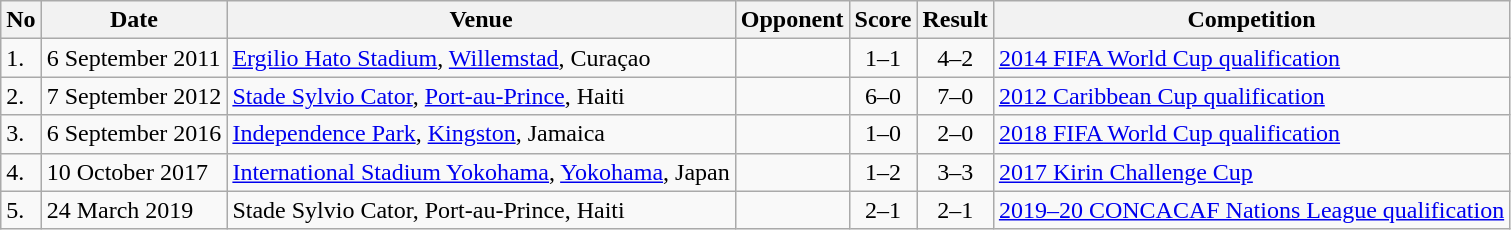<table class="wikitable">
<tr>
<th>No</th>
<th>Date</th>
<th>Venue</th>
<th>Opponent</th>
<th>Score</th>
<th>Result</th>
<th>Competition</th>
</tr>
<tr>
<td>1.</td>
<td>6 September 2011</td>
<td><a href='#'>Ergilio Hato Stadium</a>, <a href='#'>Willemstad</a>, Curaçao</td>
<td></td>
<td align=center>1–1</td>
<td align=center>4–2</td>
<td><a href='#'>2014 FIFA World Cup qualification</a></td>
</tr>
<tr>
<td>2.</td>
<td>7 September 2012</td>
<td><a href='#'>Stade Sylvio Cator</a>, <a href='#'>Port-au-Prince</a>, Haiti</td>
<td></td>
<td align=center>6–0</td>
<td align=center>7–0</td>
<td><a href='#'>2012 Caribbean Cup qualification</a></td>
</tr>
<tr>
<td>3.</td>
<td>6 September 2016</td>
<td><a href='#'>Independence Park</a>, <a href='#'>Kingston</a>, Jamaica</td>
<td></td>
<td align=center>1–0</td>
<td align=center>2–0</td>
<td><a href='#'>2018 FIFA World Cup qualification</a></td>
</tr>
<tr>
<td>4.</td>
<td>10 October 2017</td>
<td><a href='#'>International Stadium Yokohama</a>, <a href='#'>Yokohama</a>, Japan</td>
<td></td>
<td align=center>1–2</td>
<td align=center>3–3</td>
<td><a href='#'>2017 Kirin Challenge Cup</a></td>
</tr>
<tr>
<td>5.</td>
<td>24 March 2019</td>
<td>Stade Sylvio Cator, Port-au-Prince, Haiti</td>
<td></td>
<td align=center>2–1</td>
<td align=center>2–1</td>
<td><a href='#'>2019–20 CONCACAF Nations League qualification</a></td>
</tr>
</table>
